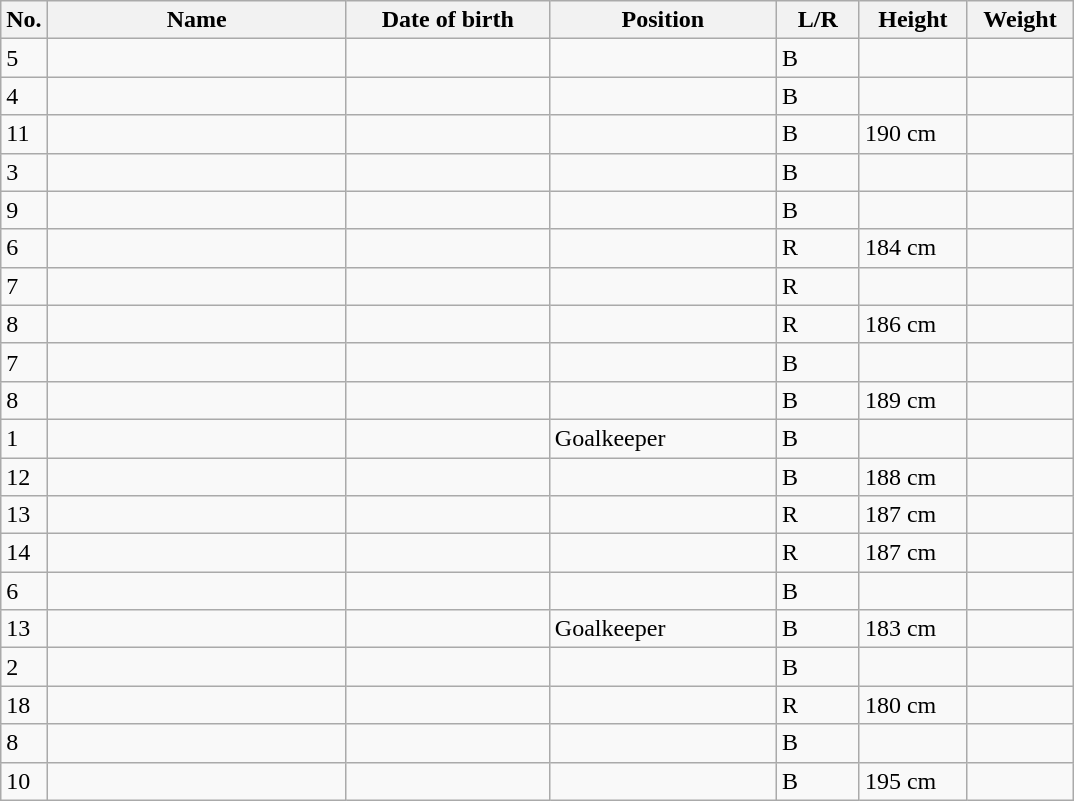<table class="wikitable sortable" style=font-size:100%; text-align:center;>
<tr>
<th>No.</th>
<th style=width:12em>Name</th>
<th style=width:8em>Date of birth</th>
<th style=width:9em>Position</th>
<th style=width:3em>L/R</th>
<th style=width:4em>Height</th>
<th style=width:4em>Weight</th>
</tr>
<tr>
<td>5</td>
<td align=left></td>
<td align=right></td>
<td></td>
<td>B</td>
<td></td>
<td></td>
</tr>
<tr>
<td>4</td>
<td align=left></td>
<td align=right></td>
<td></td>
<td>B</td>
<td></td>
<td></td>
</tr>
<tr>
<td>11</td>
<td align=left></td>
<td align=right></td>
<td></td>
<td>B</td>
<td>190 cm</td>
<td></td>
</tr>
<tr>
<td>3</td>
<td align=left></td>
<td align=right></td>
<td></td>
<td>B</td>
<td></td>
<td></td>
</tr>
<tr>
<td>9</td>
<td align=left></td>
<td align=right></td>
<td></td>
<td>B</td>
<td></td>
<td></td>
</tr>
<tr>
<td>6</td>
<td align=left></td>
<td align=right></td>
<td></td>
<td>R</td>
<td>184 cm</td>
<td></td>
</tr>
<tr>
<td>7</td>
<td align=left></td>
<td align=right></td>
<td></td>
<td>R</td>
<td></td>
<td></td>
</tr>
<tr>
<td>8</td>
<td align=left></td>
<td align=right></td>
<td></td>
<td>R</td>
<td>186 cm</td>
<td></td>
</tr>
<tr>
<td>7</td>
<td align=left></td>
<td align=right></td>
<td></td>
<td>B</td>
<td></td>
<td></td>
</tr>
<tr>
<td>8</td>
<td align=left></td>
<td align=right></td>
<td></td>
<td>B</td>
<td>189 cm</td>
<td></td>
</tr>
<tr>
<td>1</td>
<td align=left></td>
<td align=right></td>
<td>Goalkeeper</td>
<td>B</td>
<td></td>
<td></td>
</tr>
<tr>
<td>12</td>
<td align=left></td>
<td align=right></td>
<td></td>
<td>B</td>
<td>188 cm</td>
<td></td>
</tr>
<tr>
<td>13</td>
<td align=left></td>
<td align=right></td>
<td></td>
<td>R</td>
<td>187 cm</td>
<td></td>
</tr>
<tr>
<td>14</td>
<td align=left></td>
<td align=right></td>
<td></td>
<td>R</td>
<td>187 cm</td>
<td></td>
</tr>
<tr>
<td>6</td>
<td align=left></td>
<td align=right></td>
<td></td>
<td>B</td>
<td></td>
<td></td>
</tr>
<tr>
<td>13</td>
<td align=left></td>
<td align=right></td>
<td>Goalkeeper</td>
<td>B</td>
<td>183 cm</td>
<td></td>
</tr>
<tr>
<td>2</td>
<td align=left></td>
<td align=right></td>
<td></td>
<td>B</td>
<td></td>
<td></td>
</tr>
<tr>
<td>18</td>
<td align=left></td>
<td align=right></td>
<td></td>
<td>R</td>
<td>180 cm</td>
<td></td>
</tr>
<tr>
<td>8</td>
<td align=left></td>
<td align=right></td>
<td></td>
<td>B</td>
<td></td>
<td></td>
</tr>
<tr>
<td>10</td>
<td align=left></td>
<td align=right></td>
<td></td>
<td>B</td>
<td>195 cm</td>
<td></td>
</tr>
</table>
